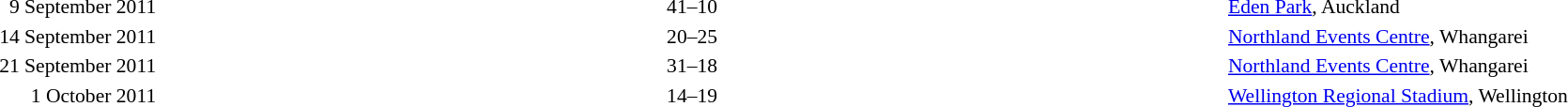<table style="width:100%;font-size:90%">
<tr>
<th width=15%></th>
<th width=25%></th>
<th width=10%></th>
<th width=25%></th>
</tr>
<tr>
<td align=right>9 September 2011</td>
<td align=right></td>
<td align=center>41–10</td>
<td></td>
<td><a href='#'>Eden Park</a>, Auckland</td>
</tr>
<tr>
<td align=right>14 September 2011</td>
<td align=right></td>
<td align=center>20–25</td>
<td></td>
<td><a href='#'>Northland Events Centre</a>, Whangarei</td>
</tr>
<tr>
<td align=right>21 September 2011</td>
<td align=right></td>
<td align=center>31–18</td>
<td></td>
<td><a href='#'>Northland Events Centre</a>, Whangarei</td>
</tr>
<tr>
<td align=right>1 October 2011</td>
<td align=right></td>
<td align=center>14–19</td>
<td></td>
<td><a href='#'>Wellington Regional Stadium</a>, Wellington</td>
</tr>
</table>
